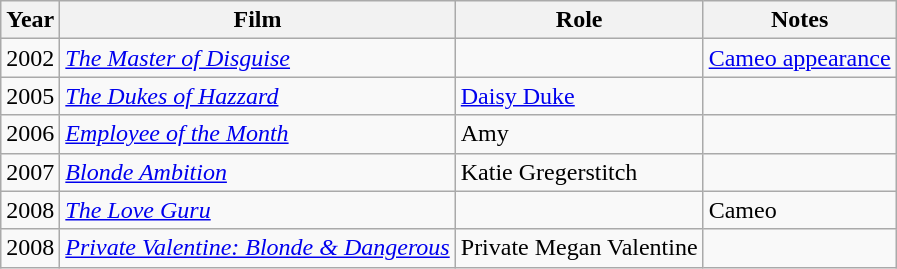<table class="wikitable">
<tr>
<th>Year</th>
<th>Film</th>
<th>Role</th>
<th>Notes</th>
</tr>
<tr>
<td>2002</td>
<td><em><a href='#'>The Master of Disguise</a></em></td>
<td></td>
<td><a href='#'>Cameo appearance</a></td>
</tr>
<tr>
<td>2005</td>
<td><em><a href='#'>The Dukes of Hazzard</a></em></td>
<td><a href='#'>Daisy Duke</a></td>
<td></td>
</tr>
<tr>
<td>2006</td>
<td><em><a href='#'>Employee of the Month</a></em></td>
<td>Amy</td>
<td></td>
</tr>
<tr>
<td>2007</td>
<td><em><a href='#'>Blonde Ambition</a></em></td>
<td>Katie Gregerstitch</td>
<td></td>
</tr>
<tr>
<td>2008</td>
<td><em><a href='#'>The Love Guru</a></em></td>
<td></td>
<td>Cameo</td>
</tr>
<tr>
<td>2008</td>
<td><em><a href='#'>Private Valentine: Blonde & Dangerous</a></em></td>
<td>Private Megan Valentine</td>
<td></td>
</tr>
</table>
